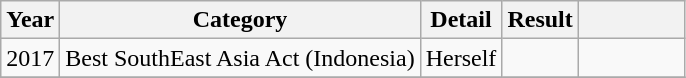<table class="wikitable">
<tr>
<th>Year</th>
<th>Category</th>
<th>Detail</th>
<th>Result</th>
<th scope="col" style="width:4em;"></th>
</tr>
<tr>
<td align="center" rowspan="1">2017</td>
<td>Best SouthEast Asia Act (Indonesia)</td>
<td>Herself</td>
<td></td>
<td></td>
</tr>
<tr>
</tr>
</table>
